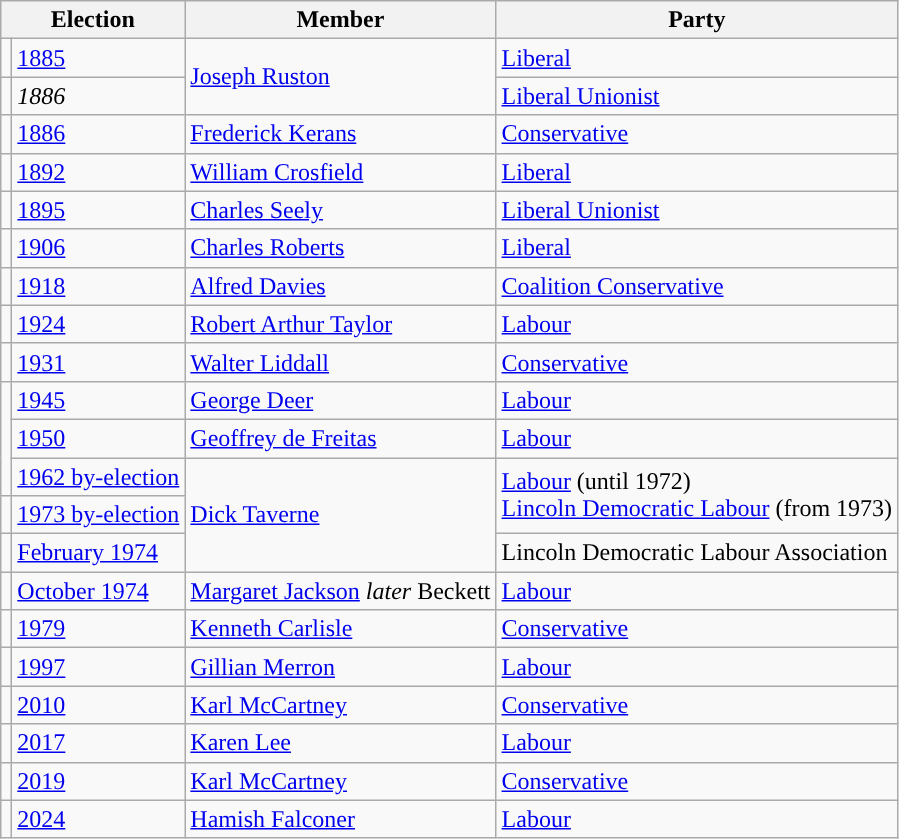<table class="wikitable">
<tr>
<th colspan="2">Election</th>
<th>Member</th>
<th>Party</th>
</tr>
<tr>
<td style="color:inherit;background-color: "></td>
<td><a href='#'>1885</a></td>
<td rowspan="2"><a href='#'>Joseph Ruston</a></td>
<td><a href='#'>Liberal</a></td>
</tr>
<tr>
<td style="color:inherit;background-color: "></td>
<td><em>1886</em></td>
<td><a href='#'>Liberal Unionist</a></td>
</tr>
<tr>
<td style="color:inherit;background-color: "></td>
<td><a href='#'>1886</a></td>
<td><a href='#'>Frederick Kerans</a></td>
<td><a href='#'>Conservative</a></td>
</tr>
<tr>
<td style="color:inherit;background-color: "></td>
<td><a href='#'>1892</a></td>
<td><a href='#'>William Crosfield</a></td>
<td><a href='#'>Liberal</a></td>
</tr>
<tr>
<td style="color:inherit;background-color: "></td>
<td><a href='#'>1895</a></td>
<td><a href='#'>Charles Seely</a></td>
<td><a href='#'>Liberal Unionist</a></td>
</tr>
<tr>
<td style="color:inherit;background-color: "></td>
<td><a href='#'>1906</a></td>
<td><a href='#'>Charles Roberts</a></td>
<td><a href='#'>Liberal</a></td>
</tr>
<tr>
<td style="color:inherit;background-color: "></td>
<td><a href='#'>1918</a></td>
<td><a href='#'>Alfred Davies</a></td>
<td><a href='#'>Coalition Conservative</a></td>
</tr>
<tr>
<td style="color:inherit;background-color: "></td>
<td><a href='#'>1924</a></td>
<td><a href='#'>Robert Arthur Taylor</a></td>
<td><a href='#'>Labour</a></td>
</tr>
<tr>
<td style="color:inherit;background-color: "></td>
<td><a href='#'>1931</a></td>
<td><a href='#'>Walter Liddall</a></td>
<td><a href='#'>Conservative</a></td>
</tr>
<tr>
<td rowspan="3" style="color:inherit;background-color: "></td>
<td><a href='#'>1945</a></td>
<td><a href='#'>George Deer</a></td>
<td><a href='#'>Labour</a></td>
</tr>
<tr>
<td><a href='#'>1950</a></td>
<td><a href='#'>Geoffrey de Freitas</a></td>
<td><a href='#'>Labour</a></td>
</tr>
<tr>
<td><a href='#'>1962 by-election</a></td>
<td rowspan="3"><a href='#'>Dick Taverne</a></td>
<td rowspan="2"><a href='#'>Labour</a> (until 1972)<br><a href='#'>Lincoln Democratic Labour</a> (from 1973)</td>
</tr>
<tr>
<td style="color:inherit;background-color: "></td>
<td><a href='#'>1973 by-election</a></td>
</tr>
<tr>
<td style="color:inherit;background-color: "></td>
<td><a href='#'>February 1974</a></td>
<td>Lincoln Democratic Labour Association</td>
</tr>
<tr>
<td style="color:inherit;background-color: "></td>
<td><a href='#'>October 1974</a></td>
<td><a href='#'>Margaret Jackson</a> <em>later</em> Beckett</td>
<td><a href='#'>Labour</a></td>
</tr>
<tr>
<td style="color:inherit;background-color: "></td>
<td><a href='#'>1979</a></td>
<td><a href='#'>Kenneth Carlisle</a></td>
<td><a href='#'>Conservative</a></td>
</tr>
<tr>
<td style="color:inherit;background-color: "></td>
<td><a href='#'>1997</a></td>
<td><a href='#'>Gillian Merron</a></td>
<td><a href='#'>Labour</a></td>
</tr>
<tr>
<td style="color:inherit;background-color: "></td>
<td><a href='#'>2010</a></td>
<td><a href='#'>Karl McCartney</a></td>
<td><a href='#'>Conservative</a></td>
</tr>
<tr>
<td style="color:inherit;background-color: "></td>
<td><a href='#'>2017</a></td>
<td><a href='#'>Karen Lee</a></td>
<td><a href='#'>Labour</a></td>
</tr>
<tr>
<td style="color:inherit;background-color: "></td>
<td><a href='#'>2019</a></td>
<td><a href='#'>Karl McCartney</a></td>
<td><a href='#'>Conservative</a></td>
</tr>
<tr>
<td style="color:inherit;background-color: "></td>
<td><a href='#'>2024</a></td>
<td><a href='#'>Hamish Falconer</a></td>
<td><a href='#'>Labour</a></td>
</tr>
</table>
